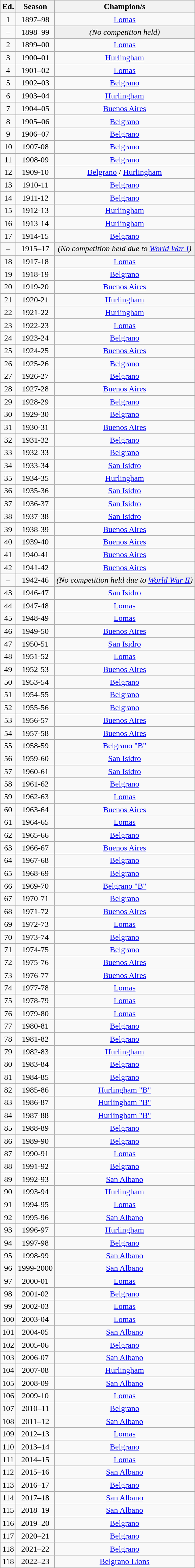<table class="wikitable sortable" style="text-align:center">
<tr>
<th>Ed.</th>
<th width= px>Season</th>
<th width=>Champion/s</th>
</tr>
<tr>
<td>1</td>
<td>1897–98</td>
<td><a href='#'>Lomas</a> </td>
</tr>
<tr>
<td>–</td>
<td>1898–99</td>
<td style= background:#efefef><em>(No competition held)</em></td>
</tr>
<tr>
<td>2</td>
<td>1899–00</td>
<td><a href='#'>Lomas</a> </td>
</tr>
<tr>
<td>3</td>
<td>1900–01</td>
<td><a href='#'>Hurlingham</a> </td>
</tr>
<tr>
<td>4</td>
<td>1901–02</td>
<td><a href='#'>Lomas</a> </td>
</tr>
<tr>
<td>5</td>
<td>1902–03</td>
<td><a href='#'>Belgrano</a> </td>
</tr>
<tr>
<td>6</td>
<td>1903–04</td>
<td><a href='#'>Hurlingham</a> </td>
</tr>
<tr>
<td>7</td>
<td>1904–05</td>
<td><a href='#'>Buenos Aires</a> </td>
</tr>
<tr>
<td>8</td>
<td>1905–06</td>
<td><a href='#'>Belgrano</a> </td>
</tr>
<tr>
<td>9</td>
<td>1906–07</td>
<td><a href='#'>Belgrano</a> </td>
</tr>
<tr>
<td>10</td>
<td>1907-08</td>
<td><a href='#'>Belgrano</a> </td>
</tr>
<tr>
<td>11</td>
<td>1908-09</td>
<td><a href='#'>Belgrano</a> </td>
</tr>
<tr>
<td>12</td>
<td>1909-10</td>
<td><a href='#'>Belgrano</a>  / <a href='#'>Hurlingham</a> </td>
</tr>
<tr>
<td>13</td>
<td>1910-11</td>
<td><a href='#'>Belgrano</a> </td>
</tr>
<tr>
<td>14</td>
<td>1911-12</td>
<td><a href='#'>Belgrano</a> </td>
</tr>
<tr>
<td>15</td>
<td>1912-13</td>
<td><a href='#'>Hurlingham</a> </td>
</tr>
<tr>
<td>16</td>
<td>1913-14</td>
<td><a href='#'>Hurlingham</a> </td>
</tr>
<tr>
<td>17</td>
<td>1914-15</td>
<td><a href='#'>Belgrano</a> </td>
</tr>
<tr>
<td>–</td>
<td>1915–17</td>
<td style= background:#efefef><em>(No competition held due to <a href='#'>World War I</a>)</em></td>
</tr>
<tr>
<td>18</td>
<td>1917-18</td>
<td><a href='#'>Lomas</a> </td>
</tr>
<tr>
<td>19</td>
<td>1918-19</td>
<td><a href='#'>Belgrano</a> </td>
</tr>
<tr>
<td>20</td>
<td>1919-20</td>
<td><a href='#'>Buenos Aires</a> </td>
</tr>
<tr>
<td>21</td>
<td>1920-21</td>
<td><a href='#'>Hurlingham</a> </td>
</tr>
<tr>
<td>22</td>
<td>1921-22</td>
<td><a href='#'>Hurlingham</a> </td>
</tr>
<tr>
<td>23</td>
<td>1922-23</td>
<td><a href='#'>Lomas</a> </td>
</tr>
<tr>
<td>24</td>
<td>1923-24</td>
<td><a href='#'>Belgrano</a> </td>
</tr>
<tr>
<td>25</td>
<td>1924-25</td>
<td><a href='#'>Buenos Aires</a> </td>
</tr>
<tr>
<td>26</td>
<td>1925-26</td>
<td><a href='#'>Belgrano</a> </td>
</tr>
<tr>
<td>27</td>
<td>1926-27</td>
<td><a href='#'>Belgrano</a> </td>
</tr>
<tr>
<td>28</td>
<td>1927-28</td>
<td><a href='#'>Buenos Aires</a> </td>
</tr>
<tr>
<td>29</td>
<td>1928-29</td>
<td><a href='#'>Belgrano</a> </td>
</tr>
<tr>
<td>30</td>
<td>1929-30</td>
<td><a href='#'>Belgrano</a> </td>
</tr>
<tr>
<td>31</td>
<td>1930-31</td>
<td><a href='#'>Buenos Aires</a> </td>
</tr>
<tr>
<td>32</td>
<td>1931-32</td>
<td><a href='#'>Belgrano</a> </td>
</tr>
<tr>
<td>33</td>
<td>1932-33</td>
<td><a href='#'>Belgrano</a> </td>
</tr>
<tr>
<td>34</td>
<td>1933-34</td>
<td><a href='#'>San Isidro</a> </td>
</tr>
<tr>
<td>35</td>
<td>1934-35</td>
<td><a href='#'>Hurlingham</a> </td>
</tr>
<tr>
<td>36</td>
<td>1935-36</td>
<td><a href='#'>San Isidro</a> </td>
</tr>
<tr>
<td>37</td>
<td>1936-37</td>
<td><a href='#'>San Isidro</a> </td>
</tr>
<tr>
<td>38</td>
<td>1937-38</td>
<td><a href='#'>San Isidro</a> </td>
</tr>
<tr>
<td>39</td>
<td>1938-39</td>
<td><a href='#'>Buenos Aires</a> </td>
</tr>
<tr>
<td>40</td>
<td>1939-40</td>
<td><a href='#'>Buenos Aires</a> </td>
</tr>
<tr>
<td>41</td>
<td>1940-41</td>
<td><a href='#'>Buenos Aires</a> </td>
</tr>
<tr>
<td>42</td>
<td>1941-42</td>
<td><a href='#'>Buenos Aires</a> </td>
</tr>
<tr>
<td>–</td>
<td>1942-46</td>
<td style= background:#efefef><em>(No competition held due to <a href='#'>World War II</a>)</em></td>
</tr>
<tr>
<td>43</td>
<td>1946-47</td>
<td><a href='#'>San Isidro</a> </td>
</tr>
<tr>
<td>44</td>
<td>1947-48</td>
<td><a href='#'>Lomas</a> </td>
</tr>
<tr>
<td>45</td>
<td>1948-49</td>
<td><a href='#'>Lomas</a> </td>
</tr>
<tr>
<td>46</td>
<td>1949-50</td>
<td><a href='#'>Buenos Aires</a> </td>
</tr>
<tr>
<td>47</td>
<td>1950-51</td>
<td><a href='#'>San Isidro</a> </td>
</tr>
<tr>
<td>48</td>
<td>1951-52</td>
<td><a href='#'>Lomas</a> </td>
</tr>
<tr>
<td>49</td>
<td>1952-53</td>
<td><a href='#'>Buenos Aires</a> </td>
</tr>
<tr>
<td>50</td>
<td>1953-54</td>
<td><a href='#'>Belgrano</a> </td>
</tr>
<tr>
<td>51</td>
<td>1954-55</td>
<td><a href='#'>Belgrano</a> </td>
</tr>
<tr>
<td>52</td>
<td>1955-56</td>
<td><a href='#'>Belgrano</a> </td>
</tr>
<tr>
<td>53</td>
<td>1956-57</td>
<td><a href='#'>Buenos Aires</a> </td>
</tr>
<tr>
<td>54</td>
<td>1957-58</td>
<td><a href='#'>Buenos Aires</a> </td>
</tr>
<tr>
<td>55</td>
<td>1958-59</td>
<td><a href='#'>Belgrano "B"</a> </td>
</tr>
<tr>
<td>56</td>
<td>1959-60</td>
<td><a href='#'>San Isidro</a> </td>
</tr>
<tr>
<td>57</td>
<td>1960-61</td>
<td><a href='#'>San Isidro</a> </td>
</tr>
<tr>
<td>58</td>
<td>1961-62</td>
<td><a href='#'>Belgrano</a> </td>
</tr>
<tr>
<td>59</td>
<td>1962-63</td>
<td><a href='#'>Lomas</a> </td>
</tr>
<tr>
<td>60</td>
<td>1963-64</td>
<td><a href='#'>Buenos Aires</a> </td>
</tr>
<tr>
<td>61</td>
<td>1964-65</td>
<td><a href='#'>Lomas</a> </td>
</tr>
<tr>
<td>62</td>
<td>1965-66</td>
<td><a href='#'>Belgrano</a> </td>
</tr>
<tr>
<td>63</td>
<td>1966-67</td>
<td><a href='#'>Buenos Aires</a> </td>
</tr>
<tr>
<td>64</td>
<td>1967-68</td>
<td><a href='#'>Belgrano</a> </td>
</tr>
<tr>
<td>65</td>
<td>1968-69</td>
<td><a href='#'>Belgrano</a> </td>
</tr>
<tr>
<td>66</td>
<td>1969-70</td>
<td><a href='#'>Belgrano "B"</a> </td>
</tr>
<tr>
<td>67</td>
<td>1970-71</td>
<td><a href='#'>Belgrano</a> </td>
</tr>
<tr>
<td>68</td>
<td>1971-72</td>
<td><a href='#'>Buenos Aires</a> </td>
</tr>
<tr>
<td>69</td>
<td>1972-73</td>
<td><a href='#'>Lomas</a> </td>
</tr>
<tr>
<td>70</td>
<td>1973-74</td>
<td><a href='#'>Belgrano</a> </td>
</tr>
<tr>
<td>71</td>
<td>1974-75</td>
<td><a href='#'>Belgrano</a> </td>
</tr>
<tr>
<td>72</td>
<td>1975-76</td>
<td><a href='#'>Buenos Aires</a> </td>
</tr>
<tr>
<td>73</td>
<td>1976-77</td>
<td><a href='#'>Buenos Aires</a> </td>
</tr>
<tr>
<td>74</td>
<td>1977-78</td>
<td><a href='#'>Lomas</a> </td>
</tr>
<tr>
<td>75</td>
<td>1978-79</td>
<td><a href='#'>Lomas</a> </td>
</tr>
<tr>
<td>76</td>
<td>1979-80</td>
<td><a href='#'>Lomas</a> </td>
</tr>
<tr>
<td>77</td>
<td>1980-81</td>
<td><a href='#'>Belgrano</a> </td>
</tr>
<tr>
<td>78</td>
<td>1981-82</td>
<td><a href='#'>Belgrano</a> </td>
</tr>
<tr>
<td>79</td>
<td>1982-83</td>
<td><a href='#'>Hurlingham</a> </td>
</tr>
<tr>
<td>80</td>
<td>1983-84</td>
<td><a href='#'>Belgrano</a> </td>
</tr>
<tr>
<td>81</td>
<td>1984-85</td>
<td><a href='#'>Belgrano</a> </td>
</tr>
<tr>
<td>82</td>
<td>1985-86</td>
<td><a href='#'>Hurlingham "B"</a> </td>
</tr>
<tr>
<td>83</td>
<td>1986-87</td>
<td><a href='#'>Hurlingham "B"</a> </td>
</tr>
<tr>
<td>84</td>
<td>1987-88</td>
<td><a href='#'>Hurlingham "B"</a> </td>
</tr>
<tr>
<td>85</td>
<td>1988-89</td>
<td><a href='#'>Belgrano</a> </td>
</tr>
<tr>
<td>86</td>
<td>1989-90</td>
<td><a href='#'>Belgrano</a> </td>
</tr>
<tr>
<td>87</td>
<td>1990-91</td>
<td><a href='#'>Lomas</a> </td>
</tr>
<tr>
<td>88</td>
<td>1991-92</td>
<td><a href='#'>Belgrano</a> </td>
</tr>
<tr>
<td>89</td>
<td>1992-93</td>
<td><a href='#'>San Albano</a> </td>
</tr>
<tr>
<td>90</td>
<td>1993-94</td>
<td><a href='#'>Hurlingham</a> </td>
</tr>
<tr>
<td>91</td>
<td>1994-95</td>
<td><a href='#'>Lomas</a> </td>
</tr>
<tr>
<td>92</td>
<td>1995-96</td>
<td><a href='#'>San Albano</a> </td>
</tr>
<tr>
<td>93</td>
<td>1996-97</td>
<td><a href='#'>Hurlingham</a> </td>
</tr>
<tr>
<td>94</td>
<td>1997-98</td>
<td><a href='#'>Belgrano</a> </td>
</tr>
<tr>
<td>95</td>
<td>1998-99</td>
<td><a href='#'>San Albano</a> </td>
</tr>
<tr>
<td>96</td>
<td>1999-2000</td>
<td><a href='#'>San Albano</a> </td>
</tr>
<tr>
<td>97</td>
<td>2000-01</td>
<td><a href='#'>Lomas</a> </td>
</tr>
<tr>
<td>98</td>
<td>2001-02</td>
<td><a href='#'>Belgrano</a> </td>
</tr>
<tr>
<td>99</td>
<td>2002-03</td>
<td><a href='#'>Lomas</a> </td>
</tr>
<tr>
<td>100</td>
<td>2003-04</td>
<td><a href='#'>Lomas</a> </td>
</tr>
<tr>
<td>101</td>
<td>2004-05</td>
<td><a href='#'>San Albano</a> </td>
</tr>
<tr>
<td>102</td>
<td>2005-06</td>
<td><a href='#'>Belgrano</a> </td>
</tr>
<tr>
<td>103</td>
<td>2006-07</td>
<td><a href='#'>San Albano</a> </td>
</tr>
<tr>
<td>104</td>
<td>2007-08</td>
<td><a href='#'>Hurlingham</a> </td>
</tr>
<tr>
<td>105</td>
<td>2008-09</td>
<td><a href='#'>San Albano</a> </td>
</tr>
<tr>
<td>106</td>
<td>2009-10</td>
<td><a href='#'>Lomas</a> </td>
</tr>
<tr>
<td>107</td>
<td>2010–11</td>
<td><a href='#'>Belgrano</a> </td>
</tr>
<tr>
<td>108</td>
<td>2011–12</td>
<td><a href='#'>San Albano</a> </td>
</tr>
<tr>
<td>109</td>
<td>2012–13</td>
<td><a href='#'>Lomas</a> </td>
</tr>
<tr>
<td>110</td>
<td>2013–14</td>
<td><a href='#'>Belgrano</a> </td>
</tr>
<tr>
<td>111</td>
<td>2014–15</td>
<td><a href='#'>Lomas</a> </td>
</tr>
<tr>
<td>112</td>
<td>2015–16</td>
<td><a href='#'>San Albano</a> </td>
</tr>
<tr>
<td>113</td>
<td>2016–17</td>
<td><a href='#'>Belgrano</a> </td>
</tr>
<tr>
<td>114</td>
<td>2017–18</td>
<td><a href='#'>San Albano</a> </td>
</tr>
<tr>
<td>115</td>
<td>2018–19</td>
<td><a href='#'>San Albano</a> </td>
</tr>
<tr>
<td>116</td>
<td>2019–20</td>
<td><a href='#'>Belgrano</a> </td>
</tr>
<tr>
<td>117</td>
<td>2020–21</td>
<td><a href='#'>Belgrano</a> </td>
</tr>
<tr>
<td>118</td>
<td>2021–22</td>
<td><a href='#'>Belgrano</a> </td>
</tr>
<tr>
<td>118</td>
<td>2022–23</td>
<td><a href='#'>Belgrano Lions</a> </td>
</tr>
</table>
